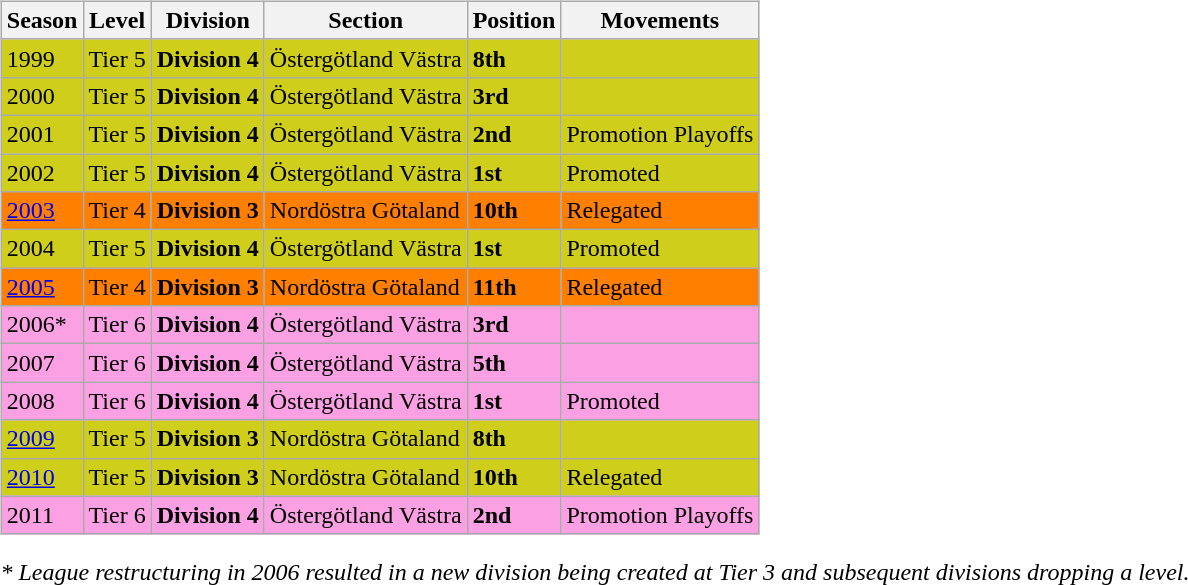<table>
<tr>
<td valign="top" width=0%><br><table class="wikitable">
<tr style="background:#f0f6fa;">
<th><strong>Season</strong></th>
<th><strong>Level</strong></th>
<th><strong>Division</strong></th>
<th><strong>Section</strong></th>
<th><strong>Position</strong></th>
<th><strong>Movements</strong></th>
</tr>
<tr>
<td style="background:#CECE1B;">1999</td>
<td style="background:#CECE1B;">Tier 5</td>
<td style="background:#CECE1B;"><strong>Division 4</strong></td>
<td style="background:#CECE1B;">Östergötland Västra</td>
<td style="background:#CECE1B;"><strong>8th</strong></td>
<td style="background:#CECE1B;"></td>
</tr>
<tr>
<td style="background:#CECE1B;">2000</td>
<td style="background:#CECE1B;">Tier 5</td>
<td style="background:#CECE1B;"><strong>Division 4</strong></td>
<td style="background:#CECE1B;">Östergötland Västra</td>
<td style="background:#CECE1B;"><strong>3rd</strong></td>
<td style="background:#CECE1B;"></td>
</tr>
<tr>
<td style="background:#CECE1B;">2001</td>
<td style="background:#CECE1B;">Tier 5</td>
<td style="background:#CECE1B;"><strong>Division 4</strong></td>
<td style="background:#CECE1B;">Östergötland Västra</td>
<td style="background:#CECE1B;"><strong>2nd</strong></td>
<td style="background:#CECE1B;">Promotion Playoffs</td>
</tr>
<tr>
<td style="background:#CECE1B;">2002</td>
<td style="background:#CECE1B;">Tier 5</td>
<td style="background:#CECE1B;"><strong>Division 4</strong></td>
<td style="background:#CECE1B;">Östergötland Västra</td>
<td style="background:#CECE1B;"><strong>1st</strong></td>
<td style="background:#CECE1B;">Promoted</td>
</tr>
<tr>
<td style="background:#FF7F00;"><a href='#'>2003</a></td>
<td style="background:#FF7F00;">Tier 4</td>
<td style="background:#FF7F00;"><strong>Division 3</strong></td>
<td style="background:#FF7F00;">Nordöstra Götaland</td>
<td style="background:#FF7F00;"><strong>10th</strong></td>
<td style="background:#FF7F00;">Relegated</td>
</tr>
<tr>
<td style="background:#CECE1B;">2004</td>
<td style="background:#CECE1B;">Tier 5</td>
<td style="background:#CECE1B;"><strong>Division 4</strong></td>
<td style="background:#CECE1B;">Östergötland Västra</td>
<td style="background:#CECE1B;"><strong>1st</strong></td>
<td style="background:#CECE1B;">Promoted</td>
</tr>
<tr>
<td style="background:#FF7F00;"><a href='#'>2005</a></td>
<td style="background:#FF7F00;">Tier 4</td>
<td style="background:#FF7F00;"><strong>Division 3</strong></td>
<td style="background:#FF7F00;">Nordöstra Götaland</td>
<td style="background:#FF7F00;"><strong>11th</strong></td>
<td style="background:#FF7F00;">Relegated</td>
</tr>
<tr>
<td style="background:#FBA0E3;">2006*</td>
<td style="background:#FBA0E3;">Tier 6</td>
<td style="background:#FBA0E3;"><strong>Division 4</strong></td>
<td style="background:#FBA0E3;">Östergötland Västra</td>
<td style="background:#FBA0E3;"><strong>3rd</strong></td>
<td style="background:#FBA0E3;"></td>
</tr>
<tr>
<td style="background:#FBA0E3;">2007</td>
<td style="background:#FBA0E3;">Tier 6</td>
<td style="background:#FBA0E3;"><strong>Division 4</strong></td>
<td style="background:#FBA0E3;">Östergötland Västra</td>
<td style="background:#FBA0E3;"><strong>5th</strong></td>
<td style="background:#FBA0E3;"></td>
</tr>
<tr>
<td style="background:#FBA0E3;">2008</td>
<td style="background:#FBA0E3;">Tier 6</td>
<td style="background:#FBA0E3;"><strong>Division 4</strong></td>
<td style="background:#FBA0E3;">Östergötland Västra</td>
<td style="background:#FBA0E3;"><strong>1st</strong></td>
<td style="background:#FBA0E3;">Promoted</td>
</tr>
<tr>
<td style="background:#CECE1B;"><a href='#'>2009</a></td>
<td style="background:#CECE1B;">Tier 5</td>
<td style="background:#CECE1B;"><strong>Division 3</strong></td>
<td style="background:#CECE1B;">Nordöstra Götaland</td>
<td style="background:#CECE1B;"><strong>8th</strong></td>
<td style="background:#CECE1B;"></td>
</tr>
<tr>
<td style="background:#CECE1B;"><a href='#'>2010</a></td>
<td style="background:#CECE1B;">Tier 5</td>
<td style="background:#CECE1B;"><strong>Division 3</strong></td>
<td style="background:#CECE1B;">Nordöstra Götaland</td>
<td style="background:#CECE1B;"><strong>10th</strong></td>
<td style="background:#CECE1B;">Relegated</td>
</tr>
<tr>
<td style="background:#FBA0E3;">2011</td>
<td style="background:#FBA0E3;">Tier 6</td>
<td style="background:#FBA0E3;"><strong>Division 4</strong></td>
<td style="background:#FBA0E3;">Östergötland Västra</td>
<td style="background:#FBA0E3;"><strong>2nd</strong></td>
<td style="background:#FBA0E3;">Promotion Playoffs</td>
</tr>
</table>
<em>* League restructuring in 2006 resulted in a new division being created at Tier 3 and subsequent divisions dropping a level.</em>


</td>
</tr>
</table>
